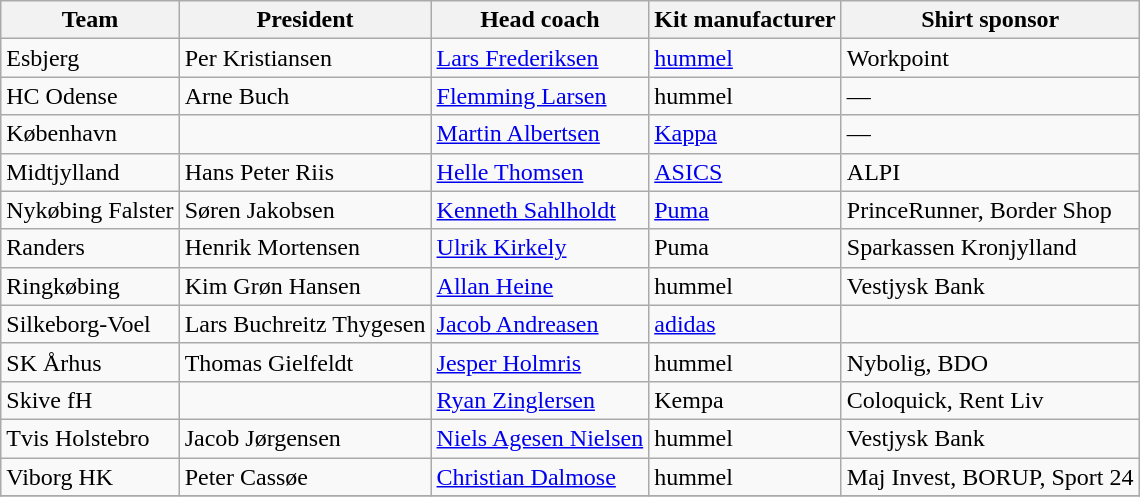<table class="wikitable sortable" style="text-align: left;">
<tr>
<th>Team</th>
<th>President</th>
<th>Head coach</th>
<th>Kit manufacturer</th>
<th>Shirt sponsor</th>
</tr>
<tr>
<td>Esbjerg</td>
<td>Per Kristiansen</td>
<td> <a href='#'>Lars Frederiksen</a></td>
<td><a href='#'>hummel</a></td>
<td>Workpoint</td>
</tr>
<tr>
<td>HC Odense</td>
<td>Arne Buch</td>
<td> <a href='#'>Flemming Larsen</a></td>
<td>hummel</td>
<td>—</td>
</tr>
<tr>
<td>København</td>
<td></td>
<td> <a href='#'>Martin Albertsen</a></td>
<td><a href='#'>Kappa</a></td>
<td>—</td>
</tr>
<tr>
<td>Midtjylland</td>
<td>Hans Peter Riis</td>
<td> <a href='#'>Helle Thomsen</a></td>
<td><a href='#'>ASICS</a></td>
<td>ALPI</td>
</tr>
<tr>
<td>Nykøbing Falster</td>
<td>Søren Jakobsen</td>
<td> <a href='#'>Kenneth Sahlholdt</a></td>
<td><a href='#'>Puma</a></td>
<td>PrinceRunner, Border Shop</td>
</tr>
<tr>
<td>Randers</td>
<td>Henrik Mortensen</td>
<td> <a href='#'>Ulrik Kirkely</a></td>
<td>Puma</td>
<td>Sparkassen Kronjylland</td>
</tr>
<tr>
<td>Ringkøbing</td>
<td>Kim Grøn Hansen</td>
<td> <a href='#'>Allan Heine</a></td>
<td>hummel</td>
<td>Vestjysk Bank</td>
</tr>
<tr>
<td>Silkeborg-Voel</td>
<td>Lars Buchreitz Thygesen</td>
<td> <a href='#'>Jacob Andreasen</a></td>
<td><a href='#'>adidas</a></td>
<td></td>
</tr>
<tr>
<td>SK Århus</td>
<td>Thomas Gielfeldt</td>
<td> <a href='#'>Jesper Holmris</a></td>
<td>hummel</td>
<td>Nybolig, BDO</td>
</tr>
<tr>
<td>Skive fH</td>
<td></td>
<td> <a href='#'>Ryan Zinglersen</a></td>
<td>Kempa</td>
<td>Coloquick, Rent Liv</td>
</tr>
<tr>
<td>Tvis Holstebro</td>
<td>Jacob Jørgensen</td>
<td> <a href='#'>Niels Agesen Nielsen</a></td>
<td>hummel</td>
<td>Vestjysk Bank</td>
</tr>
<tr>
<td>Viborg HK</td>
<td>Peter Cassøe</td>
<td> <a href='#'>Christian Dalmose</a></td>
<td>hummel</td>
<td>Maj Invest, BORUP, Sport 24</td>
</tr>
<tr>
</tr>
</table>
